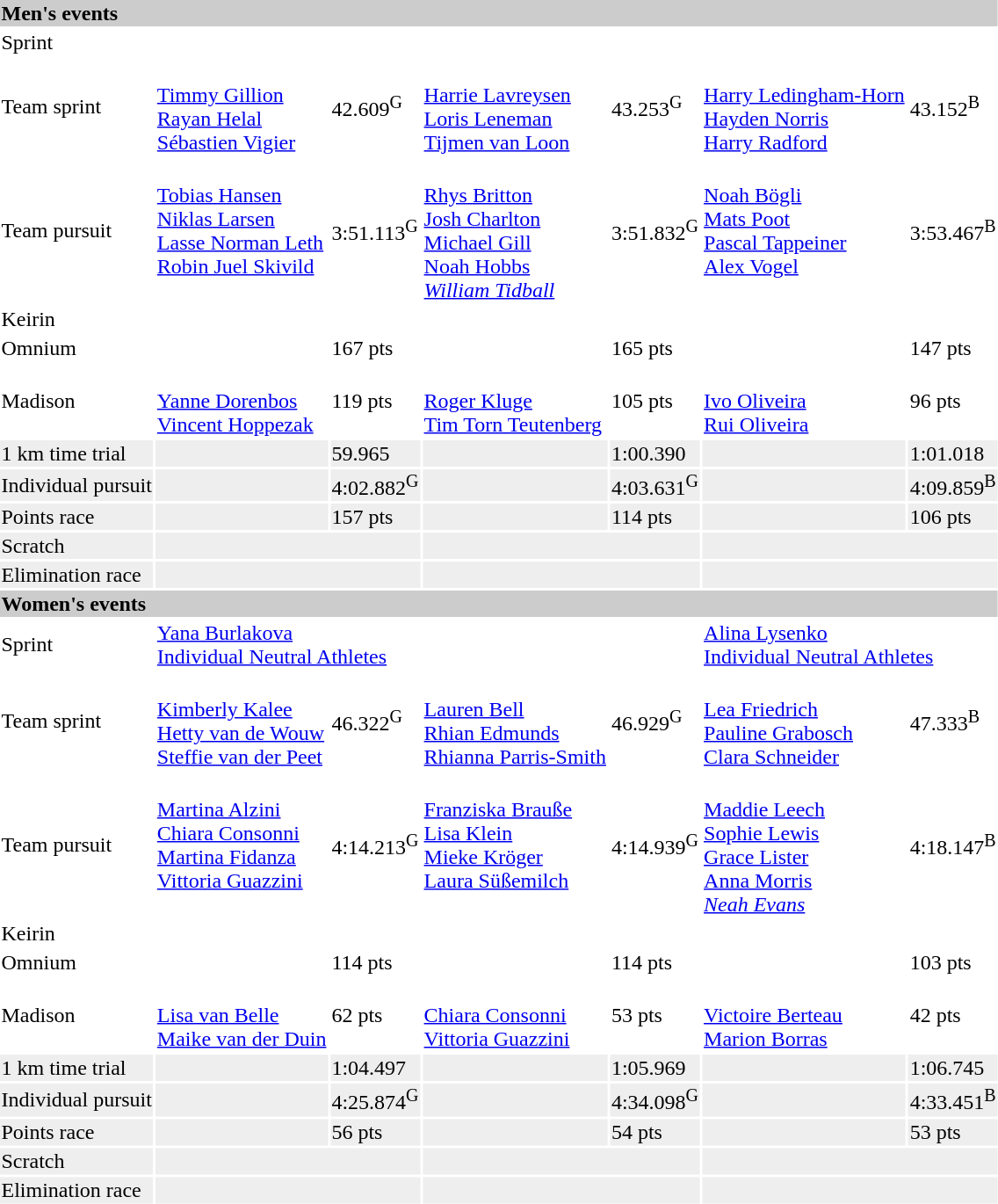<table>
<tr style="background:#ccc; width:100%;">
<td colspan=7><strong>Men's events</strong></td>
</tr>
<tr>
<td>Sprint<br></td>
<td colspan=2></td>
<td colspan=2></td>
<td colspan=2></td>
</tr>
<tr>
<td>Team sprint<br></td>
<td><br><a href='#'>Timmy Gillion</a><br><a href='#'>Rayan Helal</a><br><a href='#'>Sébastien Vigier</a></td>
<td>42.609<sup>G</sup></td>
<td><br><a href='#'>Harrie Lavreysen</a><br><a href='#'>Loris Leneman</a><br><a href='#'>Tijmen van Loon</a></td>
<td>43.253<sup>G</sup></td>
<td><br><a href='#'>Harry Ledingham-Horn</a><br><a href='#'>Hayden Norris</a><br><a href='#'>Harry Radford</a></td>
<td>43.152<sup>B</sup></td>
</tr>
<tr>
<td>Team pursuit<br></td>
<td valign=top><br><a href='#'>Tobias Hansen</a><br><a href='#'>Niklas Larsen</a><br><a href='#'>Lasse Norman Leth</a><br><a href='#'>Robin Juel Skivild</a></td>
<td>3:51.113<sup>G</sup></td>
<td valign=top><br><a href='#'>Rhys Britton</a><br><a href='#'>Josh Charlton</a><br><a href='#'>Michael Gill</a><br><a href='#'>Noah Hobbs</a><br><em><a href='#'>William Tidball</a></em></td>
<td>3:51.832<sup>G</sup></td>
<td valign=top><br><a href='#'>Noah Bögli</a><br><a href='#'>Mats Poot</a><br><a href='#'>Pascal Tappeiner</a><br><a href='#'>Alex Vogel</a></td>
<td>3:53.467<sup>B</sup></td>
</tr>
<tr>
<td>Keirin<br></td>
<td colspan=2></td>
<td colspan=2></td>
<td colspan=2></td>
</tr>
<tr>
<td>Omnium<br></td>
<td></td>
<td>167 pts</td>
<td></td>
<td>165 pts</td>
<td></td>
<td>147 pts</td>
</tr>
<tr>
<td>Madison<br></td>
<td><br><a href='#'>Yanne Dorenbos</a><br><a href='#'>Vincent Hoppezak</a></td>
<td>119 pts</td>
<td><br><a href='#'>Roger Kluge</a><br><a href='#'>Tim Torn Teutenberg</a></td>
<td>105 pts</td>
<td><br><a href='#'>Ivo Oliveira</a><br><a href='#'>Rui Oliveira</a></td>
<td>96 pts</td>
</tr>
<tr style="background:#eee">
<td>1 km time trial<br></td>
<td></td>
<td>59.965</td>
<td></td>
<td>1:00.390</td>
<td></td>
<td>1:01.018</td>
</tr>
<tr style="background:#eee">
<td>Individual pursuit<br></td>
<td></td>
<td>4:02.882<sup>G</sup></td>
<td></td>
<td>4:03.631<sup>G</sup></td>
<td></td>
<td>4:09.859<sup>B</sup></td>
</tr>
<tr style="background:#eee">
<td>Points race<br></td>
<td></td>
<td>157 pts</td>
<td></td>
<td>114 pts</td>
<td></td>
<td>106 pts</td>
</tr>
<tr style="background:#eee">
<td>Scratch<br></td>
<td colspan=2></td>
<td colspan=2></td>
<td colspan=2></td>
</tr>
<tr style="background:#eee">
<td>Elimination race<br></td>
<td colspan=2></td>
<td colspan=2></td>
<td colspan=2></td>
</tr>
<tr style="background:#ccc; width:100%;">
<td colspan=7><strong>Women's events</strong></td>
</tr>
<tr>
<td>Sprint<br></td>
<td colspan=2><a href='#'>Yana Burlakova</a><br><a href='#'>Individual Neutral Athletes</a></td>
<td colspan=2></td>
<td colspan=2><a href='#'>Alina Lysenko</a><br><a href='#'>Individual Neutral Athletes</a></td>
</tr>
<tr>
<td>Team sprint<br></td>
<td><br><a href='#'>Kimberly Kalee</a><br><a href='#'>Hetty van de Wouw</a><br><a href='#'>Steffie van der Peet</a></td>
<td>46.322<sup>G</sup></td>
<td><br><a href='#'>Lauren Bell</a><br><a href='#'>Rhian Edmunds</a><br><a href='#'>Rhianna Parris-Smith</a></td>
<td>46.929<sup>G</sup></td>
<td><br><a href='#'>Lea Friedrich</a><br><a href='#'>Pauline Grabosch</a><br><a href='#'>Clara Schneider</a></td>
<td>47.333<sup>B</sup></td>
</tr>
<tr>
<td>Team pursuit<br></td>
<td valign=top><br><a href='#'>Martina Alzini</a><br><a href='#'>Chiara Consonni</a><br><a href='#'>Martina Fidanza</a><br><a href='#'>Vittoria Guazzini</a></td>
<td>4:14.213<sup>G</sup></td>
<td valign=top><br><a href='#'>Franziska Brauße</a><br><a href='#'>Lisa Klein</a><br><a href='#'>Mieke Kröger</a><br><a href='#'>Laura Süßemilch</a></td>
<td>4:14.939<sup>G</sup></td>
<td valign=top><br><a href='#'>Maddie Leech</a><br><a href='#'>Sophie Lewis</a><br><a href='#'>Grace Lister</a><br><a href='#'>Anna Morris</a><br><em><a href='#'>Neah Evans</a></em></td>
<td>4:18.147<sup>B</sup></td>
</tr>
<tr>
<td>Keirin<br></td>
<td colspan=2></td>
<td colspan=2></td>
<td colspan=2></td>
</tr>
<tr>
<td>Omnium<br></td>
<td></td>
<td>114 pts</td>
<td></td>
<td>114 pts</td>
<td></td>
<td>103 pts</td>
</tr>
<tr>
<td>Madison<br></td>
<td><br><a href='#'>Lisa van Belle</a><br><a href='#'>Maike van der Duin</a></td>
<td>62 pts</td>
<td><br><a href='#'>Chiara Consonni</a><br><a href='#'>Vittoria Guazzini</a></td>
<td>53 pts</td>
<td><br><a href='#'>Victoire Berteau</a><br><a href='#'>Marion Borras</a></td>
<td>42 pts</td>
</tr>
<tr style="background:#eee">
<td>1 km time trial<br></td>
<td></td>
<td>1:04.497<br></td>
<td></td>
<td>1:05.969</td>
<td></td>
<td>1:06.745</td>
</tr>
<tr style="background:#eee">
<td>Individual pursuit<br></td>
<td></td>
<td>4:25.874<sup>G</sup><br></td>
<td></td>
<td>4:34.098<sup>G</sup></td>
<td></td>
<td>4:33.451<sup>B</sup></td>
</tr>
<tr style="background:#eee">
<td>Points race<br></td>
<td></td>
<td>56 pts</td>
<td></td>
<td>54 pts</td>
<td></td>
<td>53 pts</td>
</tr>
<tr style="background:#eee">
<td>Scratch<br></td>
<td colspan=2></td>
<td colspan=2></td>
<td colspan=2></td>
</tr>
<tr style="background:#eee">
<td>Elimination race<br></td>
<td colspan=2></td>
<td colspan=2></td>
<td colspan=2></td>
</tr>
</table>
